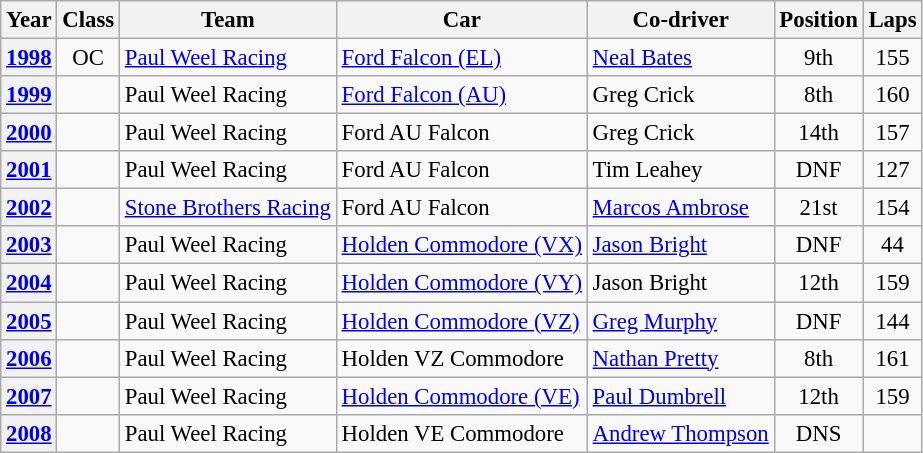<table class="wikitable" style="font-size: 95%;">
<tr>
<th>Year</th>
<th>Class</th>
<th>Team</th>
<th>Car</th>
<th>Co-driver</th>
<th>Position</th>
<th>Laps</th>
</tr>
<tr align="center">
<th><a href='#'>1998</a></th>
<td>OC</td>
<td align="left"><a href='#'>Paul Weel Racing</a></td>
<td align="left"><a href='#'>Ford Falcon (EL)</a></td>
<td align="left"> <a href='#'>Neal Bates</a></td>
<td>9th</td>
<td>155</td>
</tr>
<tr align="center">
<th><a href='#'>1999</a></th>
<td></td>
<td align="left">Paul Weel Racing</td>
<td align="left"><a href='#'>Ford Falcon (AU)</a></td>
<td align="left"> Greg Crick</td>
<td>8th</td>
<td>160</td>
</tr>
<tr align="center">
<th><a href='#'>2000</a></th>
<td></td>
<td align="left">Paul Weel Racing</td>
<td align="left">Ford AU Falcon</td>
<td align="left"> Greg Crick</td>
<td>14th</td>
<td>157</td>
</tr>
<tr align="center">
<th><a href='#'>2001</a></th>
<td></td>
<td align="left">Paul Weel Racing</td>
<td align="left">Ford AU Falcon</td>
<td align="left"> Tim Leahey</td>
<td>DNF</td>
<td>127</td>
</tr>
<tr align="center">
<th><a href='#'>2002</a></th>
<td></td>
<td align="left"><a href='#'>Stone Brothers Racing</a></td>
<td align="left">Ford AU Falcon</td>
<td align="left"> <a href='#'>Marcos Ambrose</a></td>
<td>21st</td>
<td>154</td>
</tr>
<tr align="center">
<th><a href='#'>2003</a></th>
<td></td>
<td align="left">Paul Weel Racing</td>
<td align="left"><a href='#'>Holden Commodore (VX)</a></td>
<td align="left"> <a href='#'>Jason Bright</a></td>
<td>DNF</td>
<td>44</td>
</tr>
<tr align="center">
<th><a href='#'>2004</a></th>
<td></td>
<td align="left">Paul Weel Racing</td>
<td align="left"><a href='#'>Holden Commodore (VY)</a></td>
<td align="left"> Jason Bright</td>
<td>12th</td>
<td>159</td>
</tr>
<tr align="center">
<th><a href='#'>2005</a></th>
<td></td>
<td align="left">Paul Weel Racing</td>
<td align="left"><a href='#'>Holden Commodore (VZ)</a></td>
<td align="left"> <a href='#'>Greg Murphy</a></td>
<td>DNF</td>
<td>144</td>
</tr>
<tr align="center">
<th><a href='#'>2006</a></th>
<td></td>
<td align="left">Paul Weel Racing</td>
<td align="left">Holden VZ Commodore</td>
<td align="left"> <a href='#'>Nathan Pretty</a></td>
<td>8th</td>
<td>161</td>
</tr>
<tr align="center">
<th><a href='#'>2007</a></th>
<td></td>
<td align="left">Paul Weel Racing</td>
<td align="left"><a href='#'>Holden Commodore (VE)</a></td>
<td align="left"> <a href='#'>Paul Dumbrell</a></td>
<td>12th</td>
<td>159</td>
</tr>
<tr align="center">
<th><a href='#'>2008</a></th>
<td></td>
<td align="left">Paul Weel Racing</td>
<td align="left">Holden VE Commodore</td>
<td align="left"> <a href='#'>Andrew Thompson</a></td>
<td>DNS</td>
<td></td>
</tr>
</table>
